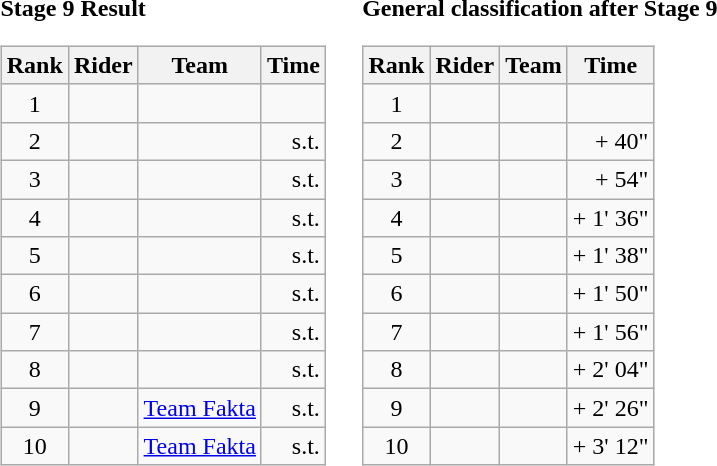<table>
<tr>
<td><strong>Stage 9 Result</strong><br><table class="wikitable">
<tr>
<th scope="col">Rank</th>
<th scope="col">Rider</th>
<th scope="col">Team</th>
<th scope="col">Time</th>
</tr>
<tr>
<td style="text-align:center;">1</td>
<td></td>
<td></td>
<td style="text-align:right;"></td>
</tr>
<tr>
<td style="text-align:center;">2</td>
<td></td>
<td></td>
<td style="text-align:right;">s.t.</td>
</tr>
<tr>
<td style="text-align:center;">3</td>
<td></td>
<td></td>
<td style="text-align:right;">s.t.</td>
</tr>
<tr>
<td style="text-align:center;">4</td>
<td></td>
<td></td>
<td style="text-align:right;">s.t.</td>
</tr>
<tr>
<td style="text-align:center;">5</td>
<td></td>
<td></td>
<td style="text-align:right;">s.t.</td>
</tr>
<tr>
<td style="text-align:center;">6</td>
<td></td>
<td></td>
<td style="text-align:right;">s.t.</td>
</tr>
<tr>
<td style="text-align:center;">7</td>
<td></td>
<td></td>
<td style="text-align:right;">s.t.</td>
</tr>
<tr>
<td style="text-align:center;">8</td>
<td></td>
<td></td>
<td style="text-align:right;">s.t.</td>
</tr>
<tr>
<td style="text-align:center;">9</td>
<td></td>
<td><a href='#'>Team Fakta</a></td>
<td style="text-align:right;">s.t.</td>
</tr>
<tr>
<td style="text-align:center;">10</td>
<td></td>
<td><a href='#'>Team Fakta</a></td>
<td style="text-align:right;">s.t.</td>
</tr>
</table>
</td>
<td></td>
<td><strong>General classification after Stage 9</strong><br><table class="wikitable">
<tr>
<th scope="col">Rank</th>
<th scope="col">Rider</th>
<th scope="col">Team</th>
<th scope="col">Time</th>
</tr>
<tr>
<td style="text-align:center;">1</td>
<td></td>
<td></td>
<td style="text-align:right;"></td>
</tr>
<tr>
<td style="text-align:center;">2</td>
<td></td>
<td></td>
<td style="text-align:right;">+ 40"</td>
</tr>
<tr>
<td style="text-align:center;">3</td>
<td></td>
<td></td>
<td style="text-align:right;">+ 54"</td>
</tr>
<tr>
<td style="text-align:center;">4</td>
<td></td>
<td></td>
<td style="text-align:right;">+ 1' 36"</td>
</tr>
<tr>
<td style="text-align:center;">5</td>
<td></td>
<td></td>
<td style="text-align:right;">+ 1' 38"</td>
</tr>
<tr>
<td style="text-align:center;">6</td>
<td></td>
<td></td>
<td style="text-align:right;">+ 1' 50"</td>
</tr>
<tr>
<td style="text-align:center;">7</td>
<td></td>
<td></td>
<td style="text-align:right;">+ 1' 56"</td>
</tr>
<tr>
<td style="text-align:center;">8</td>
<td></td>
<td></td>
<td style="text-align:right;">+ 2' 04"</td>
</tr>
<tr>
<td style="text-align:center;">9</td>
<td></td>
<td></td>
<td style="text-align:right;">+ 2' 26"</td>
</tr>
<tr>
<td style="text-align:center;">10</td>
<td></td>
<td></td>
<td style="text-align:right;">+ 3' 12"</td>
</tr>
</table>
</td>
</tr>
</table>
